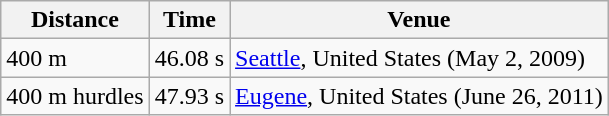<table class="wikitable">
<tr>
<th>Distance</th>
<th>Time</th>
<th>Venue</th>
</tr>
<tr>
<td>400 m</td>
<td>46.08 s</td>
<td><a href='#'>Seattle</a>, United States (May 2, 2009)</td>
</tr>
<tr>
<td>400 m hurdles</td>
<td>47.93 s</td>
<td><a href='#'>Eugene</a>, United States (June 26, 2011)</td>
</tr>
</table>
